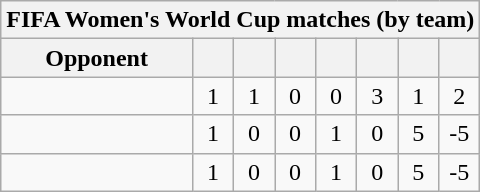<table class="wikitable sortable" style="text-align: center;">
<tr>
<th colspan=8>FIFA Women's World Cup matches (by team)</th>
</tr>
<tr>
<th>Opponent</th>
<th style="width:20px;"></th>
<th style="width:20px;"></th>
<th style="width:20px;"></th>
<th style="width:20px;"></th>
<th style="width:20px;"></th>
<th style="width:20px;"></th>
<th style="width:20px;"></th>
</tr>
<tr>
<td align="left"></td>
<td>1</td>
<td>1</td>
<td>0</td>
<td>0</td>
<td>3</td>
<td>1</td>
<td>2</td>
</tr>
<tr>
<td align="left"></td>
<td>1</td>
<td>0</td>
<td>0</td>
<td>1</td>
<td>0</td>
<td>5</td>
<td>-5</td>
</tr>
<tr>
<td align="left"></td>
<td>1</td>
<td>0</td>
<td>0</td>
<td>1</td>
<td>0</td>
<td>5</td>
<td>-5</td>
</tr>
</table>
